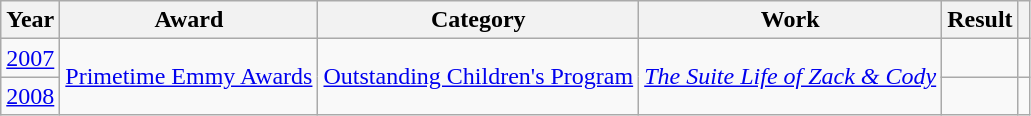<table class="wikitable plainrowheaders sortable" style="margin-right: 0;">
<tr>
<th scope="col">Year</th>
<th scope="col">Award</th>
<th scope="col">Category</th>
<th scope="col">Work</th>
<th scope="col">Result</th>
<th scope="col" class="unsortable"></th>
</tr>
<tr>
<td><a href='#'>2007</a></td>
<td rowspan="2"><a href='#'>Primetime Emmy Awards</a></td>
<td rowspan="2"><a href='#'>Outstanding Children's Program</a></td>
<td rowspan="2"><em><a href='#'>The Suite Life of Zack & Cody</a></em></td>
<td></td>
<td></td>
</tr>
<tr>
<td><a href='#'>2008</a></td>
<td></td>
<td></td>
</tr>
</table>
